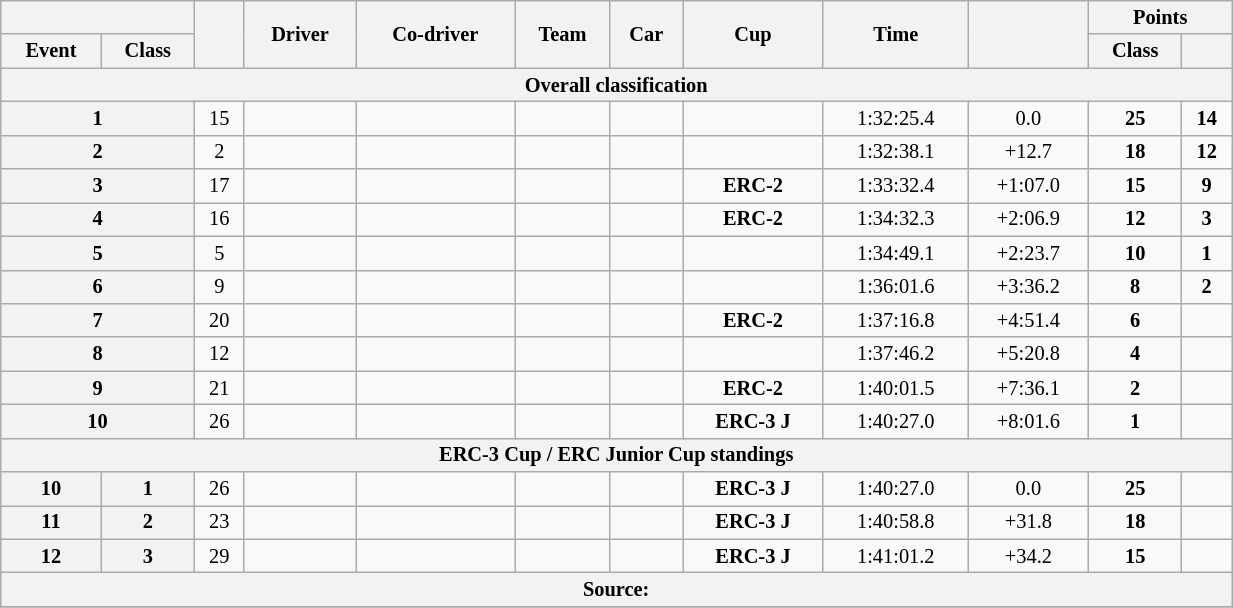<table class="wikitable" width=65% style="font-size: 85%;">
<tr>
<th colspan="2"></th>
<th rowspan="2"></th>
<th rowspan="2">Driver</th>
<th rowspan="2">Co-driver</th>
<th rowspan="2">Team</th>
<th rowspan="2">Car</th>
<th rowspan="2">Cup</th>
<th rowspan="2">Time</th>
<th rowspan="2"></th>
<th colspan="2">Points</th>
</tr>
<tr>
<th>Event</th>
<th>Class</th>
<th>Class</th>
<th></th>
</tr>
<tr>
<th colspan=12>Overall classification</th>
</tr>
<tr>
<th colspan="2">1</th>
<td align="center">15</td>
<td></td>
<td></td>
<td></td>
<td></td>
<td align="center"><strong><span></span></strong></td>
<td align="center">1:32:25.4</td>
<td align="center">0.0</td>
<td align="center"><strong>25</strong></td>
<td align="center"><strong>14</strong></td>
</tr>
<tr>
<th colspan="2">2</th>
<td align="center">2</td>
<td></td>
<td></td>
<td></td>
<td></td>
<td align="center"></td>
<td align="center">1:32:38.1</td>
<td align="center">+12.7</td>
<td align="center"><strong>18</strong></td>
<td align="center"><strong>12</strong></td>
</tr>
<tr>
<th colspan="2">3</th>
<td align="center">17</td>
<td></td>
<td></td>
<td></td>
<td></td>
<td align="center"><strong><span>ERC-2</span></strong></td>
<td align="center">1:33:32.4</td>
<td align="center">+1:07.0</td>
<td align="center"><strong>15</strong></td>
<td align="center"><strong>9</strong></td>
</tr>
<tr>
<th colspan="2">4</th>
<td align="center">16</td>
<td></td>
<td></td>
<td></td>
<td></td>
<td align="center"><strong><span>ERC-2</span></strong></td>
<td align="center">1:34:32.3</td>
<td align="center">+2:06.9</td>
<td align="center"><strong>12</strong></td>
<td align="center"><strong>3</strong></td>
</tr>
<tr>
<th colspan="2">5</th>
<td align="center">5</td>
<td></td>
<td></td>
<td></td>
<td></td>
<td align="center"></td>
<td align="center">1:34:49.1</td>
<td align="center">+2:23.7</td>
<td align="center"><strong>10</strong></td>
<td align="center"><strong>1</strong></td>
</tr>
<tr>
<th colspan="2">6</th>
<td align="center">9</td>
<td></td>
<td></td>
<td></td>
<td></td>
<td align="center"></td>
<td align="center">1:36:01.6</td>
<td align="center">+3:36.2</td>
<td align="center"><strong>8</strong></td>
<td align="center"><strong>2</strong></td>
</tr>
<tr>
<th colspan="2">7</th>
<td align="center">20</td>
<td></td>
<td></td>
<td></td>
<td></td>
<td align="center"><strong><span>ERC-2</span></strong></td>
<td align="center">1:37:16.8</td>
<td align="center">+4:51.4</td>
<td align="center"><strong>6</strong></td>
<td></td>
</tr>
<tr>
<th colspan="2">8</th>
<td align="center">12</td>
<td></td>
<td></td>
<td></td>
<td></td>
<td align="center"></td>
<td align="center">1:37:46.2</td>
<td align="center">+5:20.8</td>
<td align="center"><strong>4</strong></td>
<td></td>
</tr>
<tr>
<th colspan="2">9</th>
<td align="center">21</td>
<td></td>
<td></td>
<td></td>
<td></td>
<td align="center"><strong><span>ERC-2</span></strong></td>
<td align="center">1:40:01.5</td>
<td align="center">+7:36.1</td>
<td align="center"><strong>2</strong></td>
<td></td>
</tr>
<tr>
<th colspan="2">10</th>
<td align="center">26</td>
<td></td>
<td></td>
<td></td>
<td></td>
<td align="center"><strong><span>ERC-3</span></strong> <strong><span>J</span></strong></td>
<td align="center">1:40:27.0</td>
<td align="center">+8:01.6</td>
<td align="center"><strong>1</strong></td>
<td></td>
</tr>
<tr>
<th colspan=12>ERC-3 Cup / ERC Junior Cup standings</th>
</tr>
<tr>
<th>10</th>
<th>1</th>
<td align="center">26</td>
<td></td>
<td></td>
<td></td>
<td></td>
<td align="center"><strong><span>ERC-3</span></strong> <strong><span>J</span></strong></td>
<td align="center">1:40:27.0</td>
<td align="center">0.0</td>
<td align="center"><strong>25</strong></td>
<td></td>
</tr>
<tr>
<th>11</th>
<th>2</th>
<td align="center">23</td>
<td></td>
<td></td>
<td></td>
<td></td>
<td align="center"><strong><span>ERC-3</span></strong> <strong><span>J</span></strong></td>
<td align="center">1:40:58.8</td>
<td align="center">+31.8</td>
<td align="center"><strong>18</strong></td>
<td></td>
</tr>
<tr>
<th>12</th>
<th>3</th>
<td align="center">29</td>
<td></td>
<td></td>
<td></td>
<td></td>
<td align="center"><strong><span>ERC-3</span></strong> <strong><span>J</span></strong></td>
<td align="center">1:41:01.2</td>
<td align="center">+34.2</td>
<td align="center"><strong>15</strong></td>
<td></td>
</tr>
<tr>
<th colspan=12>Source:</th>
</tr>
<tr>
</tr>
</table>
